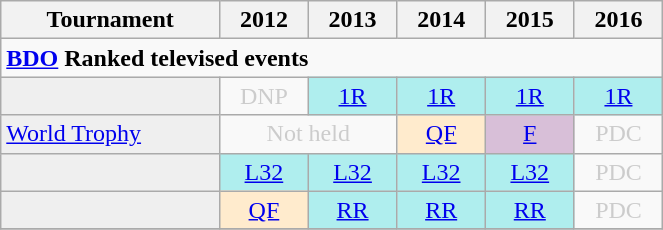<table class="wikitable" style="width:35%; margin:0">
<tr>
<th>Tournament</th>
<th>2012</th>
<th>2013</th>
<th>2014</th>
<th>2015</th>
<th>2016</th>
</tr>
<tr>
<td colspan="20" style="text-align:left"><strong><a href='#'>BDO</a> Ranked televised events</strong></td>
</tr>
<tr>
<td style="background:#efefef;"></td>
<td style="text-align:center; color:#ccc;">DNP</td>
<td style="text-align:center; background:#afeeee;"><a href='#'>1R</a></td>
<td style="text-align:center; background:#afeeee;"><a href='#'>1R</a></td>
<td style="text-align:center; background:#afeeee;"><a href='#'>1R</a></td>
<td style="text-align:center; background:#afeeee;"><a href='#'>1R</a></td>
</tr>
<tr>
<td style="background:#efefef;"><a href='#'>World Trophy</a></td>
<td colspan="2" style="text-align:center; color:#ccc;">Not held</td>
<td style="text-align:center; background:#ffebcd;"><a href='#'>QF</a></td>
<td style="text-align:center; background:thistle;"><a href='#'>F</a></td>
<td style="text-align:center; color:#ccc;">PDC</td>
</tr>
<tr>
<td style="background:#efefef;"></td>
<td style="text-align:center; background:#afeeee;"><a href='#'>L32</a></td>
<td style="text-align:center; background:#afeeee;"><a href='#'>L32</a></td>
<td style="text-align:center; background:#afeeee;"><a href='#'>L32</a></td>
<td style="text-align:center; background:#afeeee;"><a href='#'>L32</a></td>
<td style="text-align:center; color:#ccc;">PDC</td>
</tr>
<tr>
<td style="background:#efefef;"></td>
<td style="text-align:center; background:#ffebcd;"><a href='#'>QF</a></td>
<td style="text-align:center; background:#afeeee;"><a href='#'>RR</a></td>
<td style="text-align:center; background:#afeeee;"><a href='#'>RR</a></td>
<td style="text-align:center; background:#afeeee;"><a href='#'>RR</a></td>
<td style="text-align:center; color:#ccc;">PDC</td>
</tr>
<tr>
</tr>
</table>
